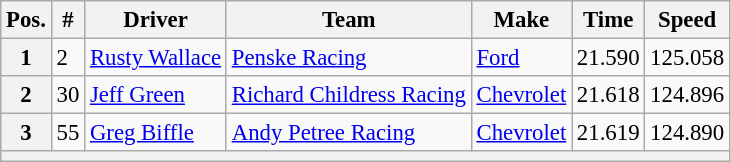<table class="wikitable" style="font-size:95%">
<tr>
<th>Pos.</th>
<th>#</th>
<th>Driver</th>
<th>Team</th>
<th>Make</th>
<th>Time</th>
<th>Speed</th>
</tr>
<tr>
<th>1</th>
<td>2</td>
<td><a href='#'>Rusty Wallace</a></td>
<td><a href='#'>Penske Racing</a></td>
<td><a href='#'>Ford</a></td>
<td>21.590</td>
<td>125.058</td>
</tr>
<tr>
<th>2</th>
<td>30</td>
<td><a href='#'>Jeff Green</a></td>
<td><a href='#'>Richard Childress Racing</a></td>
<td><a href='#'>Chevrolet</a></td>
<td>21.618</td>
<td>124.896</td>
</tr>
<tr>
<th>3</th>
<td>55</td>
<td><a href='#'>Greg Biffle</a></td>
<td><a href='#'>Andy Petree Racing</a></td>
<td><a href='#'>Chevrolet</a></td>
<td>21.619</td>
<td>124.890</td>
</tr>
<tr>
<th colspan="7"></th>
</tr>
</table>
